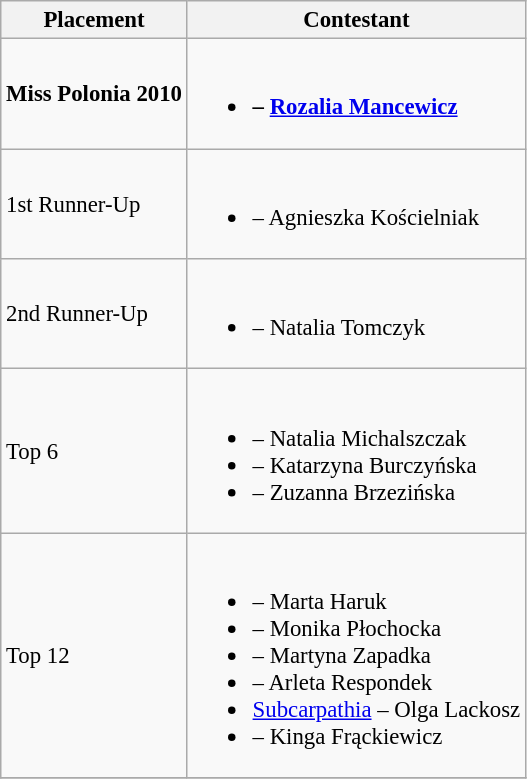<table class="wikitable sortable" style="font-size: 95%;">
<tr>
<th>Placement</th>
<th>Contestant</th>
</tr>
<tr>
<td><strong>Miss Polonia 2010</strong></td>
<td><br><ul><li><strong> – <a href='#'>Rozalia Mancewicz</a></strong></li></ul></td>
</tr>
<tr>
<td>1st Runner-Up</td>
<td><br><ul><li> – Agnieszka Kościelniak</li></ul></td>
</tr>
<tr>
<td>2nd Runner-Up</td>
<td><br><ul><li> – Natalia Tomczyk</li></ul></td>
</tr>
<tr>
<td>Top 6</td>
<td><br><ul><li> – Natalia Michalszczak</li><li> – Katarzyna Burczyńska</li><li> – Zuzanna Brzezińska</li></ul></td>
</tr>
<tr>
<td>Top 12</td>
<td><br><ul><li> – Marta Haruk</li><li> – Monika Płochocka</li><li> – Martyna Zapadka</li><li> – Arleta Respondek</li><li> <a href='#'>Subcarpathia</a> – Olga Lackosz</li><li> – Kinga Frąckiewicz</li></ul></td>
</tr>
<tr>
</tr>
</table>
